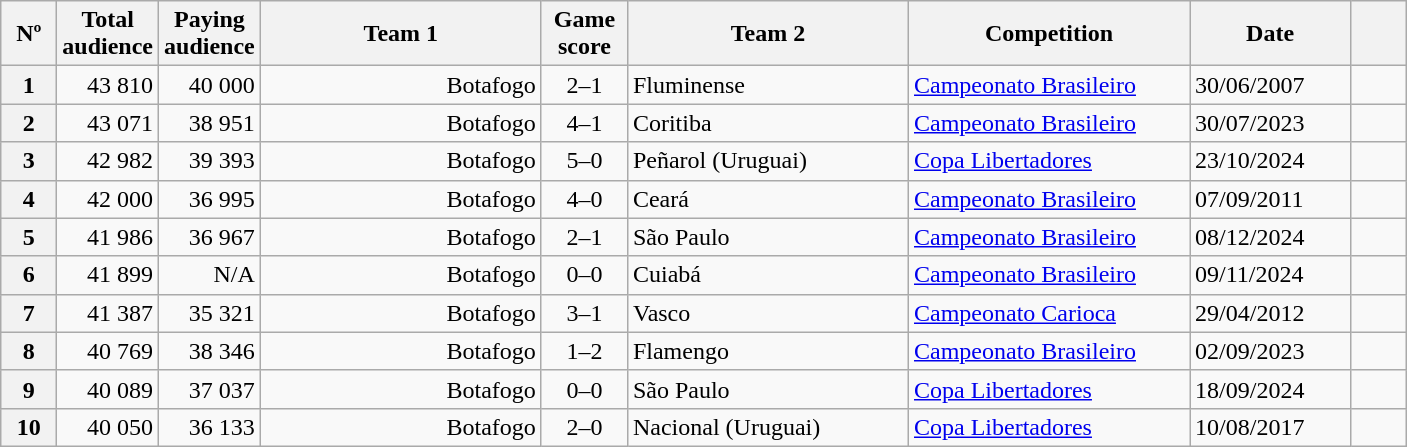<table class="wikitable">
<tr>
<th width="30">Nº</th>
<th width="60">Total audience</th>
<th width="60">Paying audience</th>
<th width="180">Team 1</th>
<th width="50">Game score</th>
<th width="180">Team 2</th>
<th width="180">Competition</th>
<th width="100">Date</th>
<th width="30"></th>
</tr>
<tr>
<th>1</th>
<td align="right">43 810</td>
<td align="right">40 000</td>
<td align="right">Botafogo</td>
<td align="center">2–1</td>
<td>Fluminense</td>
<td><a href='#'>Campeonato Brasileiro</a></td>
<td>30/06/2007</td>
<td align=center></td>
</tr>
<tr>
<th>2</th>
<td align="right">43 071</td>
<td align="right">38 951</td>
<td align="right">Botafogo</td>
<td align="center">4–1</td>
<td>Coritiba</td>
<td><a href='#'>Campeonato Brasileiro</a></td>
<td>30/07/2023</td>
<td align="center"></td>
</tr>
<tr>
<th>3</th>
<td align="right">42 982</td>
<td align="right">39 393</td>
<td align="right">Botafogo</td>
<td align="center">5–0</td>
<td>Peñarol (Uruguai)</td>
<td><a href='#'>Copa Libertadores</a></td>
<td>23/10/2024</td>
<td align="center"></td>
</tr>
<tr>
<th>4</th>
<td align="right">42 000</td>
<td align="right">36 995</td>
<td align="right">Botafogo</td>
<td align="center">4–0</td>
<td>Ceará</td>
<td><a href='#'>Campeonato Brasileiro</a></td>
<td>07/09/2011</td>
<td align="center"></td>
</tr>
<tr>
<th>5</th>
<td align="right">41 986</td>
<td align="right">36 967</td>
<td align="right">Botafogo</td>
<td align="center">2–1</td>
<td>São Paulo</td>
<td><a href='#'>Campeonato Brasileiro</a></td>
<td>08/12/2024</td>
<td align="center"></td>
</tr>
<tr>
<th>6</th>
<td align="right">41 899</td>
<td align="right">N/A</td>
<td align="right">Botafogo</td>
<td align="center">0–0</td>
<td>Cuiabá</td>
<td><a href='#'>Campeonato Brasileiro</a></td>
<td>09/11/2024</td>
<td align="center"></td>
</tr>
<tr>
<th>7</th>
<td align="right">41 387</td>
<td align="right">35 321</td>
<td align="right">Botafogo</td>
<td align="center">3–1</td>
<td>Vasco</td>
<td><a href='#'>Campeonato Carioca</a></td>
<td>29/04/2012</td>
<td align="center"></td>
</tr>
<tr>
<th>8</th>
<td align="right">40 769</td>
<td align="right">38 346</td>
<td align="right">Botafogo</td>
<td align="center">1–2</td>
<td>Flamengo</td>
<td><a href='#'>Campeonato Brasileiro</a></td>
<td>02/09/2023</td>
<td align="center"></td>
</tr>
<tr>
<th>9</th>
<td align="right">40 089</td>
<td align="right">37 037</td>
<td align="right">Botafogo</td>
<td align="center">0–0</td>
<td>São Paulo</td>
<td><a href='#'>Copa Libertadores</a></td>
<td>18/09/2024</td>
<td align="center"></td>
</tr>
<tr>
<th>10</th>
<td align="right">40 050</td>
<td align="right">36 133</td>
<td align="right">Botafogo</td>
<td align="center">2–0</td>
<td>Nacional (Uruguai)</td>
<td><a href='#'>Copa Libertadores</a></td>
<td>10/08/2017</td>
<td align="center"></td>
</tr>
</table>
